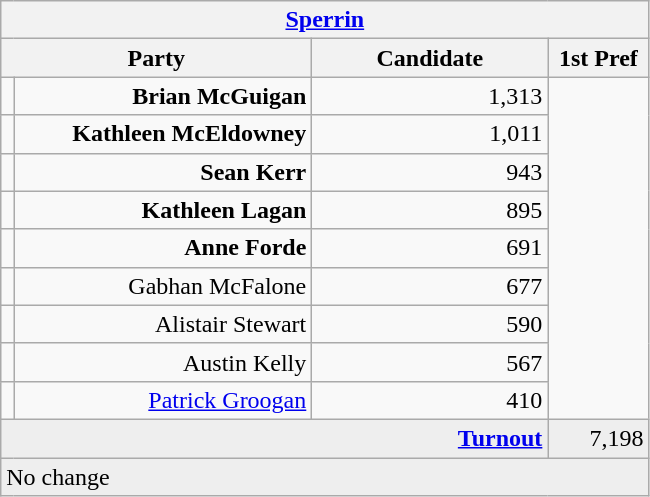<table class="wikitable">
<tr>
<th colspan="4" align="center"><a href='#'>Sperrin</a></th>
</tr>
<tr>
<th colspan="2" align="center" width=200>Party</th>
<th width=150>Candidate</th>
<th width=60>1st Pref</th>
</tr>
<tr>
<td></td>
<td align="right"><strong>Brian McGuigan</strong></td>
<td align="right">1,313</td>
</tr>
<tr>
<td></td>
<td align="right"><strong>Kathleen McEldowney</strong></td>
<td align="right">1,011</td>
</tr>
<tr>
<td></td>
<td align="right"><strong>Sean Kerr</strong></td>
<td align="right">943</td>
</tr>
<tr>
<td></td>
<td align="right"><strong>Kathleen Lagan</strong></td>
<td align="right">895</td>
</tr>
<tr>
<td></td>
<td align="right"><strong>Anne Forde</strong></td>
<td align="right">691</td>
</tr>
<tr>
<td></td>
<td align="right">Gabhan McFalone</td>
<td align="right">677</td>
</tr>
<tr>
<td></td>
<td align="right">Alistair Stewart</td>
<td align="right">590</td>
</tr>
<tr>
<td></td>
<td align="right">Austin Kelly</td>
<td align="right">567</td>
</tr>
<tr>
<td></td>
<td align="right"><a href='#'>Patrick Groogan</a></td>
<td align="right">410</td>
</tr>
<tr bgcolor="EEEEEE">
<td colspan=3 align="right"><strong><a href='#'>Turnout</a></strong></td>
<td align="right">7,198</td>
</tr>
<tr>
<td colspan=4 bgcolor="EEEEEE">No change</td>
</tr>
</table>
